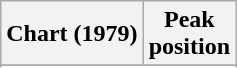<table class="wikitable sortable plainrowheaders">
<tr>
<th scope="col">Chart (1979)</th>
<th scope="col">Peak<br>position</th>
</tr>
<tr>
</tr>
<tr>
</tr>
</table>
